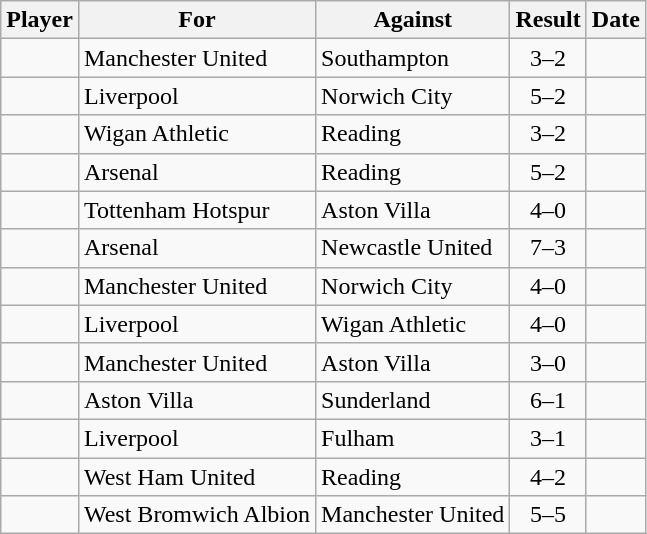<table class="wikitable sortable">
<tr>
<th>Player</th>
<th>For</th>
<th>Against</th>
<th style="text-align:center">Result</th>
<th>Date</th>
</tr>
<tr>
<td> </td>
<td>Manchester United</td>
<td>Southampton</td>
<td style="text-align:center;">3–2</td>
<td></td>
</tr>
<tr>
<td> </td>
<td>Liverpool</td>
<td>Norwich City</td>
<td style="text-align:center;">5–2</td>
<td></td>
</tr>
<tr>
<td> </td>
<td>Wigan Athletic</td>
<td>Reading</td>
<td style="text-align:center;">3–2</td>
<td></td>
</tr>
<tr>
<td> </td>
<td>Arsenal</td>
<td>Reading</td>
<td style="text-align:center;">5–2</td>
<td></td>
</tr>
<tr>
<td> </td>
<td>Tottenham Hotspur</td>
<td>Aston Villa</td>
<td style="text-align:center;">4–0</td>
<td></td>
</tr>
<tr>
<td> </td>
<td>Arsenal</td>
<td>Newcastle United</td>
<td style="text-align:center;">7–3</td>
<td></td>
</tr>
<tr>
<td> </td>
<td>Manchester United</td>
<td>Norwich City</td>
<td style="text-align:center;">4–0</td>
<td></td>
</tr>
<tr>
<td> </td>
<td>Liverpool</td>
<td>Wigan Athletic</td>
<td style="text-align:center;">4–0</td>
<td></td>
</tr>
<tr>
<td> </td>
<td>Manchester United</td>
<td>Aston Villa</td>
<td style="text-align:center;">3–0</td>
<td></td>
</tr>
<tr>
<td> </td>
<td>Aston Villa</td>
<td>Sunderland</td>
<td style="text-align:center;">6–1</td>
<td></td>
</tr>
<tr>
<td> </td>
<td>Liverpool</td>
<td>Fulham</td>
<td style="text-align:center;">3–1</td>
<td></td>
</tr>
<tr>
<td> </td>
<td>West Ham United</td>
<td>Reading</td>
<td style="text-align:center;">4–2</td>
<td></td>
</tr>
<tr>
<td> </td>
<td>West Bromwich Albion</td>
<td>Manchester United</td>
<td style="text-align:center;">5–5</td>
<td></td>
</tr>
</table>
